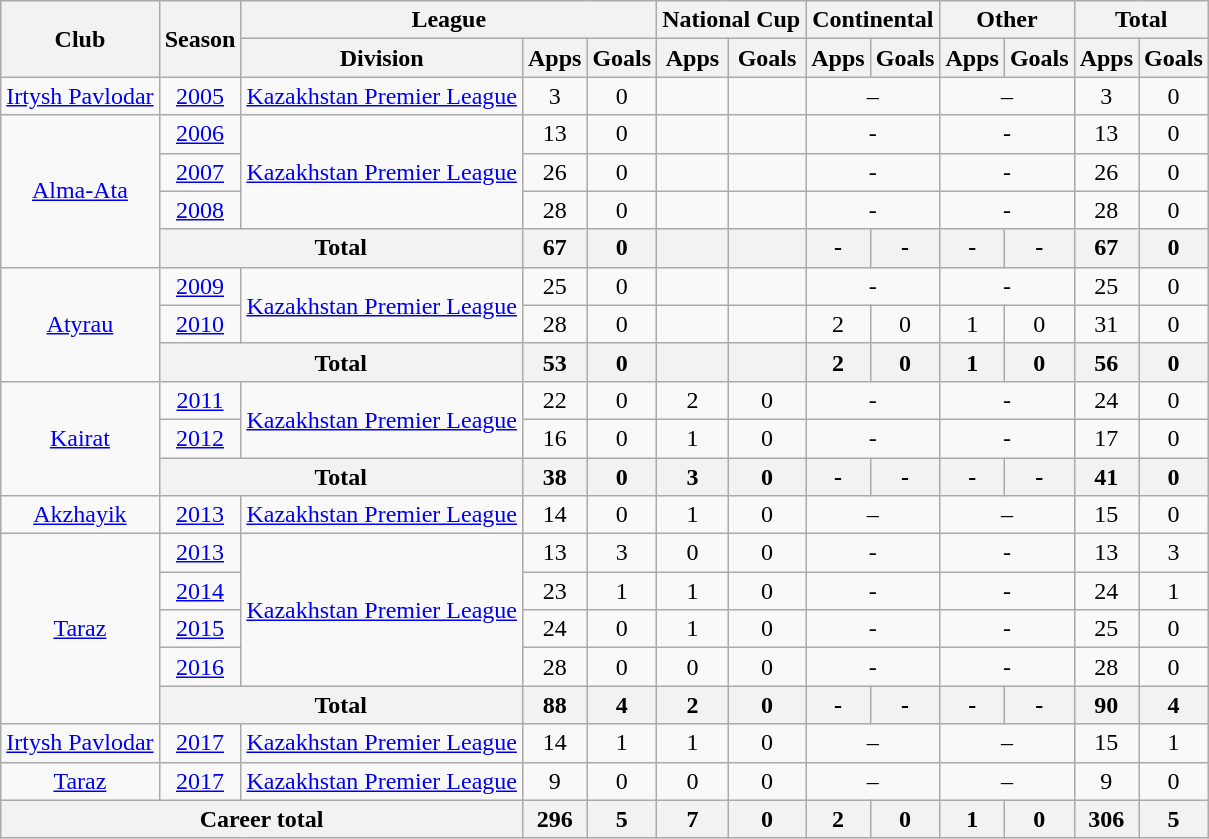<table class="wikitable" style="text-align: center;">
<tr>
<th rowspan="2">Club</th>
<th rowspan="2">Season</th>
<th colspan="3">League</th>
<th colspan="2">National Cup</th>
<th colspan="2">Continental</th>
<th colspan="2">Other</th>
<th colspan="2">Total</th>
</tr>
<tr>
<th>Division</th>
<th>Apps</th>
<th>Goals</th>
<th>Apps</th>
<th>Goals</th>
<th>Apps</th>
<th>Goals</th>
<th>Apps</th>
<th>Goals</th>
<th>Apps</th>
<th>Goals</th>
</tr>
<tr>
<td valign="center"><a href='#'>Irtysh Pavlodar</a></td>
<td><a href='#'>2005</a></td>
<td><a href='#'>Kazakhstan Premier League</a></td>
<td>3</td>
<td>0</td>
<td></td>
<td></td>
<td colspan="2">–</td>
<td colspan="2">–</td>
<td>3</td>
<td>0</td>
</tr>
<tr>
<td rowspan="4" valign="center"><a href='#'>Alma-Ata</a></td>
<td><a href='#'>2006</a></td>
<td rowspan="3" valign="center"><a href='#'>Kazakhstan Premier League</a></td>
<td>13</td>
<td>0</td>
<td></td>
<td></td>
<td colspan="2">-</td>
<td colspan="2">-</td>
<td>13</td>
<td>0</td>
</tr>
<tr>
<td><a href='#'>2007</a></td>
<td>26</td>
<td>0</td>
<td></td>
<td></td>
<td colspan="2">-</td>
<td colspan="2">-</td>
<td>26</td>
<td>0</td>
</tr>
<tr>
<td><a href='#'>2008</a></td>
<td>28</td>
<td>0</td>
<td></td>
<td></td>
<td colspan="2">-</td>
<td colspan="2">-</td>
<td>28</td>
<td>0</td>
</tr>
<tr>
<th colspan="2">Total</th>
<th>67</th>
<th>0</th>
<th></th>
<th></th>
<th>-</th>
<th>-</th>
<th>-</th>
<th>-</th>
<th>67</th>
<th>0</th>
</tr>
<tr>
<td rowspan="3" valign="center"><a href='#'>Atyrau</a></td>
<td><a href='#'>2009</a></td>
<td rowspan="2" valign="center"><a href='#'>Kazakhstan Premier League</a></td>
<td>25</td>
<td>0</td>
<td></td>
<td></td>
<td colspan="2">-</td>
<td colspan="2">-</td>
<td>25</td>
<td>0</td>
</tr>
<tr>
<td><a href='#'>2010</a></td>
<td>28</td>
<td>0</td>
<td></td>
<td></td>
<td>2</td>
<td>0</td>
<td>1</td>
<td>0</td>
<td>31</td>
<td>0</td>
</tr>
<tr>
<th colspan="2">Total</th>
<th>53</th>
<th>0</th>
<th></th>
<th></th>
<th>2</th>
<th>0</th>
<th>1</th>
<th>0</th>
<th>56</th>
<th>0</th>
</tr>
<tr>
<td rowspan="3" valign="center"><a href='#'>Kairat</a></td>
<td><a href='#'>2011</a></td>
<td rowspan="2" valign="center"><a href='#'>Kazakhstan Premier League</a></td>
<td>22</td>
<td>0</td>
<td>2</td>
<td>0</td>
<td colspan="2">-</td>
<td colspan="2">-</td>
<td>24</td>
<td>0</td>
</tr>
<tr>
<td><a href='#'>2012</a></td>
<td>16</td>
<td>0</td>
<td>1</td>
<td>0</td>
<td colspan="2">-</td>
<td colspan="2">-</td>
<td>17</td>
<td>0</td>
</tr>
<tr>
<th colspan="2">Total</th>
<th>38</th>
<th>0</th>
<th>3</th>
<th>0</th>
<th>-</th>
<th>-</th>
<th>-</th>
<th>-</th>
<th>41</th>
<th>0</th>
</tr>
<tr>
<td valign="center"><a href='#'>Akzhayik</a></td>
<td><a href='#'>2013</a></td>
<td><a href='#'>Kazakhstan Premier League</a></td>
<td>14</td>
<td>0</td>
<td>1</td>
<td>0</td>
<td colspan="2">–</td>
<td colspan="2">–</td>
<td>15</td>
<td>0</td>
</tr>
<tr>
<td rowspan="5" valign="center"><a href='#'>Taraz</a></td>
<td><a href='#'>2013</a></td>
<td rowspan="4" valign="center"><a href='#'>Kazakhstan Premier League</a></td>
<td>13</td>
<td>3</td>
<td>0</td>
<td>0</td>
<td colspan="2">-</td>
<td colspan="2">-</td>
<td>13</td>
<td>3</td>
</tr>
<tr>
<td><a href='#'>2014</a></td>
<td>23</td>
<td>1</td>
<td>1</td>
<td>0</td>
<td colspan="2">-</td>
<td colspan="2">-</td>
<td>24</td>
<td>1</td>
</tr>
<tr>
<td><a href='#'>2015</a></td>
<td>24</td>
<td>0</td>
<td>1</td>
<td>0</td>
<td colspan="2">-</td>
<td colspan="2">-</td>
<td>25</td>
<td>0</td>
</tr>
<tr>
<td><a href='#'>2016</a></td>
<td>28</td>
<td>0</td>
<td>0</td>
<td>0</td>
<td colspan="2">-</td>
<td colspan="2">-</td>
<td>28</td>
<td>0</td>
</tr>
<tr>
<th colspan="2">Total</th>
<th>88</th>
<th>4</th>
<th>2</th>
<th>0</th>
<th>-</th>
<th>-</th>
<th>-</th>
<th>-</th>
<th>90</th>
<th>4</th>
</tr>
<tr>
<td valign="center"><a href='#'>Irtysh Pavlodar</a></td>
<td><a href='#'>2017</a></td>
<td><a href='#'>Kazakhstan Premier League</a></td>
<td>14</td>
<td>1</td>
<td>1</td>
<td>0</td>
<td colspan="2">–</td>
<td colspan="2">–</td>
<td>15</td>
<td>1</td>
</tr>
<tr>
<td valign="center"><a href='#'>Taraz</a></td>
<td><a href='#'>2017</a></td>
<td><a href='#'>Kazakhstan Premier League</a></td>
<td>9</td>
<td>0</td>
<td>0</td>
<td>0</td>
<td colspan="2">–</td>
<td colspan="2">–</td>
<td>9</td>
<td>0</td>
</tr>
<tr>
<th colspan="3">Career total</th>
<th>296</th>
<th>5</th>
<th>7</th>
<th>0</th>
<th>2</th>
<th>0</th>
<th>1</th>
<th>0</th>
<th>306</th>
<th>5</th>
</tr>
</table>
